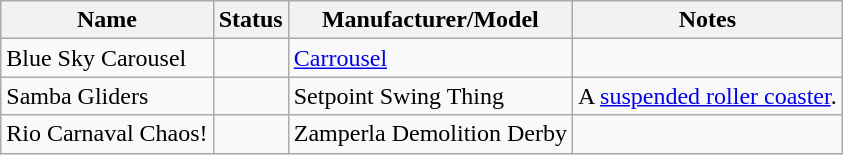<table class="wikitable sortable">
<tr>
<th>Name</th>
<th>Status</th>
<th>Manufacturer/Model</th>
<th>Notes</th>
</tr>
<tr>
<td>Blue Sky Carousel</td>
<td></td>
<td><a href='#'>Carrousel</a></td>
<td></td>
</tr>
<tr>
<td>Samba Gliders</td>
<td></td>
<td>Setpoint Swing Thing</td>
<td>A <a href='#'>suspended roller coaster</a>.</td>
</tr>
<tr>
<td>Rio Carnaval Chaos!</td>
<td></td>
<td>Zamperla Demolition Derby</td>
<td></td>
</tr>
</table>
